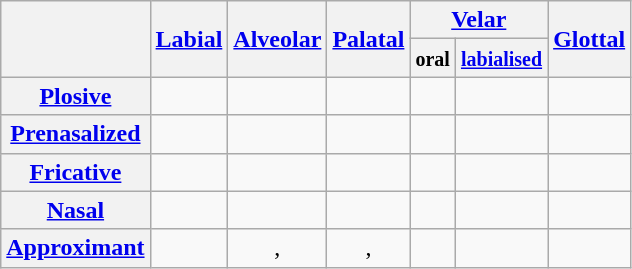<table class="wikitable" style="text-align:center">
<tr>
<th rowspan="2"></th>
<th rowspan="2"><a href='#'>Labial</a></th>
<th rowspan="2"><a href='#'>Alveolar</a></th>
<th rowspan="2"><a href='#'>Palatal</a></th>
<th colspan="2"><a href='#'>Velar</a></th>
<th rowspan="2"><a href='#'>Glottal</a></th>
</tr>
<tr>
<th><small>oral</small></th>
<th><small><a href='#'>labialised</a></small></th>
</tr>
<tr>
<th><a href='#'>Plosive</a></th>
<td> </td>
<td> </td>
<td> </td>
<td> </td>
<td> </td>
<td></td>
</tr>
<tr>
<th><a href='#'>Prenasalized</a></th>
<td></td>
<td></td>
<td></td>
<td></td>
<td></td>
<td></td>
</tr>
<tr>
<th><a href='#'>Fricative</a></th>
<td> </td>
<td> </td>
<td></td>
<td></td>
<td></td>
<td></td>
</tr>
<tr>
<th><a href='#'>Nasal</a></th>
<td></td>
<td></td>
<td></td>
<td></td>
<td></td>
<td></td>
</tr>
<tr>
<th><a href='#'>Approximant</a></th>
<td></td>
<td>, </td>
<td>, </td>
<td></td>
<td></td>
<td></td>
</tr>
</table>
